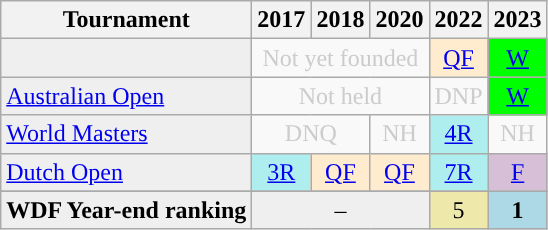<table class="wikitable">
<tr>
<th>Tournament</th>
<th>2017</th>
<th>2018</th>
<th>2020</th>
<th>2022</th>
<th>2023</th>
</tr>
<tr>
<td style="background:#efefef;"></td>
<td colspan="3" style="text-align:center; color:#ccc;">Not yet founded</td>
<td style="text-align:center; background:#ffebcd;"><a href='#'>QF</a></td>
<td style="text-align:center; background:lime;"><a href='#'>W</a></td>
</tr>
<tr>
<td style="background:#efefef;"><a href='#'>Australian Open</a></td>
<td colspan="3" style="text-align:center; color:#ccc;">Not held</td>
<td style="text-align:center; color:#ccc;">DNP</td>
<td style="text-align:center; background:lime;"><a href='#'>W</a></td>
</tr>
<tr>
<td style="background:#efefef;"><a href='#'>World Masters</a></td>
<td colspan="2" style="text-align:center; color:#ccc;">DNQ</td>
<td style="text-align:center; color:#ccc;">NH</td>
<td style="text-align:center; background:#afeeee;"><a href='#'>4R</a></td>
<td style="text-align:center; color:#ccc;">NH</td>
</tr>
<tr>
<td style="background:#efefef;"><a href='#'>Dutch Open</a></td>
<td style="text-align:center; background:#afeeee;"><a href='#'>3R</a></td>
<td style="text-align:center; background:#ffebcd;"><a href='#'>QF</a></td>
<td style="text-align:center; background:#ffebcd;"><a href='#'>QF</a></td>
<td style="text-align:center; background:#afeeee;"><a href='#'>7R</a></td>
<td style="text-align:center; background:thistle;"><a href='#'>F</a></td>
</tr>
<tr>
</tr>
<tr bgcolor="efefef">
<td align="left"><strong>WDF Year-end ranking</strong></td>
<td colspan="3" style="text-align:center;">–</td>
<td style="text-align:center; background:#eee8aa;">5</td>
<td style="text-align:center; background:#add8e6;"><strong>1</strong></td>
</tr>
</table>
